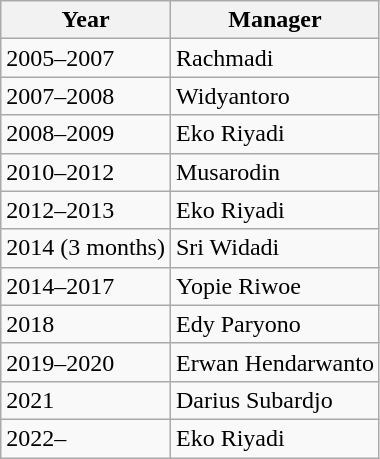<table class="wikitable">
<tr>
<th>Year</th>
<th>Manager</th>
</tr>
<tr>
<td>2005–2007</td>
<td> Rachmadi</td>
</tr>
<tr>
<td>2007–2008</td>
<td> Widyantoro</td>
</tr>
<tr>
<td>2008–2009</td>
<td> Eko Riyadi</td>
</tr>
<tr>
<td>2010–2012</td>
<td> Musarodin</td>
</tr>
<tr>
<td>2012–2013</td>
<td> Eko Riyadi</td>
</tr>
<tr>
<td>2014 (3 months)</td>
<td> Sri Widadi</td>
</tr>
<tr>
<td>2014–2017</td>
<td> Yopie Riwoe</td>
</tr>
<tr>
<td>2018</td>
<td> Edy Paryono</td>
</tr>
<tr>
<td>2019–2020</td>
<td> Erwan Hendarwanto</td>
</tr>
<tr>
<td>2021</td>
<td> Darius Subardjo</td>
</tr>
<tr>
<td>2022–</td>
<td> Eko Riyadi</td>
</tr>
</table>
